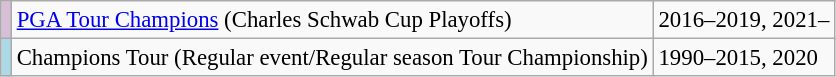<table class="wikitable" style="font-size:95%">
<tr>
<td style="background:thistle"></td>
<td><a href='#'>PGA Tour Champions</a> (Charles Schwab Cup Playoffs)</td>
<td>2016–2019, 2021–</td>
</tr>
<tr>
<td style="background:lightblue"></td>
<td>Champions Tour (Regular event/Regular season Tour Championship)</td>
<td>1990–2015, 2020</td>
</tr>
</table>
